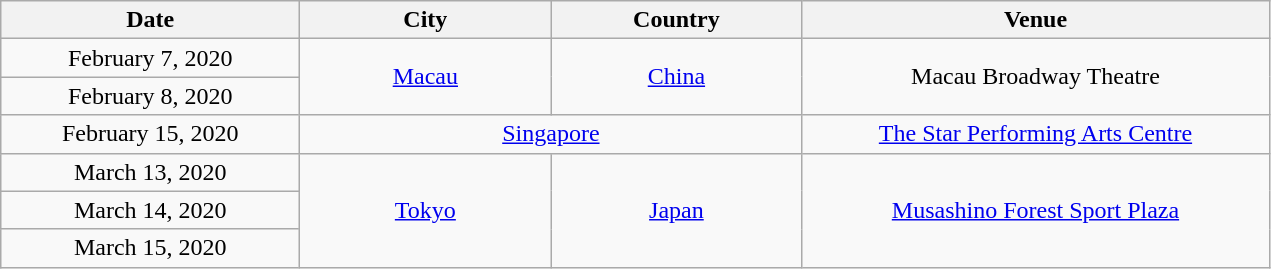<table class="wikitable" style="text-align:center;">
<tr>
<th scope="col" style="width:12em;">Date</th>
<th scope="col" style="width:10em;">City</th>
<th scope="col" style="width:10em;">Country</th>
<th scope="col" style="width:19em;">Venue</th>
</tr>
<tr>
<td>February 7, 2020</td>
<td rowspan="2"><a href='#'>Macau</a></td>
<td rowspan="2"><a href='#'>China</a></td>
<td rowspan="2">Macau Broadway Theatre</td>
</tr>
<tr>
<td>February 8, 2020</td>
</tr>
<tr>
<td>February 15, 2020</td>
<td colspan="2"><a href='#'>Singapore</a></td>
<td><a href='#'>The Star Performing Arts Centre</a></td>
</tr>
<tr>
<td>March 13, 2020</td>
<td rowspan="3"><a href='#'>Tokyo</a></td>
<td rowspan="3"><a href='#'>Japan</a></td>
<td rowspan="3"><a href='#'>Musashino Forest Sport Plaza</a></td>
</tr>
<tr>
<td>March 14, 2020</td>
</tr>
<tr>
<td>March 15, 2020</td>
</tr>
</table>
